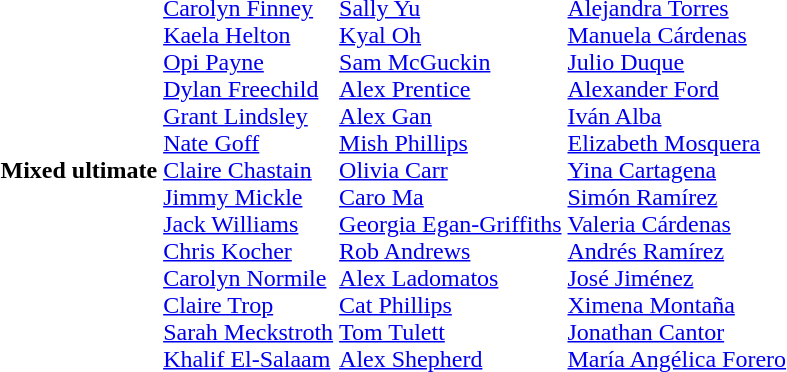<table>
<tr>
<th scope="row">Mixed ultimate</th>
<td><br><a href='#'>Carolyn Finney</a><br><a href='#'>Kaela Helton</a><br><a href='#'>Opi Payne</a><br><a href='#'>Dylan Freechild</a><br><a href='#'>Grant Lindsley</a><br><a href='#'>Nate Goff</a><br><a href='#'>Claire Chastain</a><br><a href='#'>Jimmy Mickle</a><br><a href='#'>Jack Williams</a><br><a href='#'>Chris Kocher</a><br><a href='#'>Carolyn Normile</a><br><a href='#'>Claire Trop</a><br><a href='#'>Sarah Meckstroth</a><br><a href='#'>Khalif El-Salaam</a></td>
<td><br><a href='#'>Sally Yu</a><br><a href='#'>Kyal Oh</a><br><a href='#'>Sam McGuckin</a><br><a href='#'>Alex Prentice</a><br><a href='#'>Alex Gan</a><br><a href='#'>Mish Phillips</a><br><a href='#'>Olivia Carr</a><br><a href='#'>Caro Ma</a><br><a href='#'>Georgia Egan-Griffiths</a><br><a href='#'>Rob Andrews</a><br><a href='#'>Alex Ladomatos</a><br><a href='#'>Cat Phillips</a><br><a href='#'>Tom Tulett</a><br><a href='#'>Alex Shepherd</a></td>
<td><br><a href='#'>Alejandra Torres</a><br><a href='#'>Manuela Cárdenas</a><br><a href='#'>Julio Duque</a><br><a href='#'>Alexander Ford</a><br><a href='#'>Iván Alba</a><br><a href='#'>Elizabeth Mosquera</a><br><a href='#'>Yina Cartagena</a><br><a href='#'>Simón Ramírez</a><br><a href='#'>Valeria Cárdenas</a><br><a href='#'>Andrés Ramírez</a><br><a href='#'>José Jiménez</a><br><a href='#'>Ximena Montaña</a><br><a href='#'>Jonathan Cantor</a><br><a href='#'>María Angélica Forero</a></td>
</tr>
</table>
